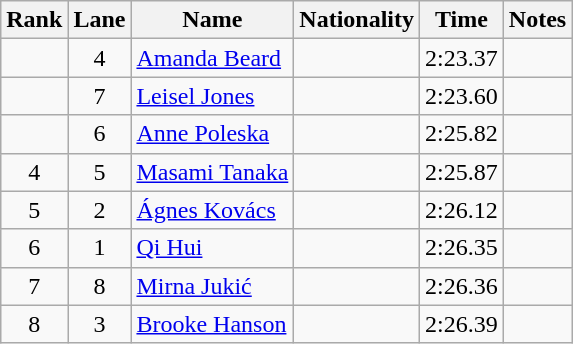<table class="wikitable sortable" style="text-align: center">
<tr>
<th>Rank</th>
<th>Lane</th>
<th>Name</th>
<th>Nationality</th>
<th>Time</th>
<th>Notes</th>
</tr>
<tr>
<td></td>
<td>4</td>
<td align=left><a href='#'>Amanda Beard</a></td>
<td align=left></td>
<td>2:23.37</td>
<td></td>
</tr>
<tr>
<td></td>
<td>7</td>
<td align=left><a href='#'>Leisel Jones</a></td>
<td align=left></td>
<td>2:23.60</td>
<td></td>
</tr>
<tr>
<td></td>
<td>6</td>
<td align=left><a href='#'>Anne Poleska</a></td>
<td align=left></td>
<td>2:25.82</td>
<td></td>
</tr>
<tr>
<td>4</td>
<td>5</td>
<td align=left><a href='#'>Masami Tanaka</a></td>
<td align=left></td>
<td>2:25.87</td>
<td></td>
</tr>
<tr>
<td>5</td>
<td>2</td>
<td align=left><a href='#'>Ágnes Kovács</a></td>
<td align=left></td>
<td>2:26.12</td>
<td></td>
</tr>
<tr>
<td>6</td>
<td>1</td>
<td align=left><a href='#'>Qi Hui</a></td>
<td align=left></td>
<td>2:26.35</td>
<td></td>
</tr>
<tr>
<td>7</td>
<td>8</td>
<td align=left><a href='#'>Mirna Jukić</a></td>
<td align=left></td>
<td>2:26.36</td>
<td></td>
</tr>
<tr>
<td>8</td>
<td>3</td>
<td align=left><a href='#'>Brooke Hanson</a></td>
<td align=left></td>
<td>2:26.39</td>
<td></td>
</tr>
</table>
